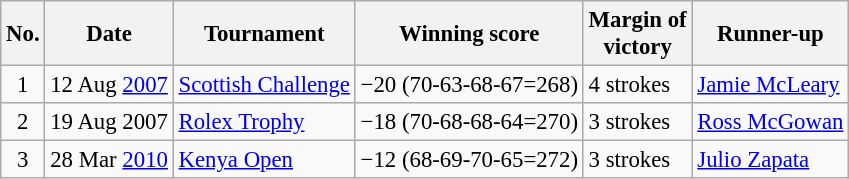<table class="wikitable" style="font-size:95%;">
<tr>
<th>No.</th>
<th>Date</th>
<th>Tournament</th>
<th>Winning score</th>
<th>Margin of<br>victory</th>
<th>Runner-up</th>
</tr>
<tr>
<td align=center>1</td>
<td align=right>12 Aug <a href='#'>2007</a></td>
<td><a href='#'>Scottish Challenge</a></td>
<td>−20 (70-63-68-67=268)</td>
<td>4 strokes</td>
<td> <a href='#'>Jamie McLeary</a></td>
</tr>
<tr>
<td align=center>2</td>
<td align=right>19 Aug 2007</td>
<td><a href='#'>Rolex Trophy</a></td>
<td>−18 (70-68-68-64=270)</td>
<td>3 strokes</td>
<td> <a href='#'>Ross McGowan</a></td>
</tr>
<tr>
<td align=center>3</td>
<td align=right>28 Mar <a href='#'>2010</a></td>
<td><a href='#'>Kenya Open</a></td>
<td>−12 (68-69-70-65=272)</td>
<td>3 strokes</td>
<td> <a href='#'>Julio Zapata</a></td>
</tr>
</table>
